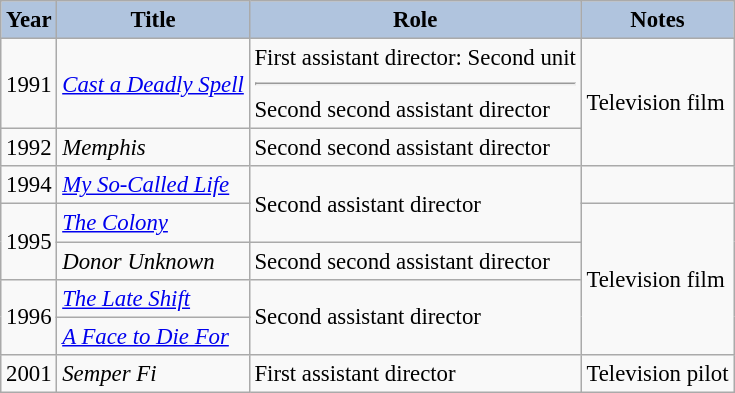<table class="wikitable" style="font-size:95%;">
<tr>
<th style="background:#B0C4DE;">Year</th>
<th style="background:#B0C4DE;">Title</th>
<th style="background:#B0C4DE;">Role</th>
<th style="background:#B0C4DE;">Notes</th>
</tr>
<tr>
<td>1991</td>
<td><em><a href='#'>Cast a Deadly Spell</a></em></td>
<td>First assistant director: Second unit<hr>Second second assistant director</td>
<td rowspan=2>Television film</td>
</tr>
<tr>
<td>1992</td>
<td><em>Memphis</em></td>
<td>Second second assistant director</td>
</tr>
<tr>
<td>1994</td>
<td><em><a href='#'>My So-Called Life</a></em></td>
<td rowspan=2>Second assistant director</td>
<td></td>
</tr>
<tr>
<td rowspan=2>1995</td>
<td><em><a href='#'>The Colony</a></em></td>
<td rowspan=4>Television film</td>
</tr>
<tr>
<td><em>Donor Unknown</em></td>
<td>Second second assistant director</td>
</tr>
<tr>
<td rowspan=2>1996</td>
<td><em><a href='#'>The Late Shift</a></em></td>
<td rowspan=2>Second assistant director</td>
</tr>
<tr>
<td><em><a href='#'>A Face to Die For</a></em></td>
</tr>
<tr>
<td>2001</td>
<td><em>Semper Fi</em></td>
<td>First assistant director</td>
<td>Television pilot</td>
</tr>
</table>
